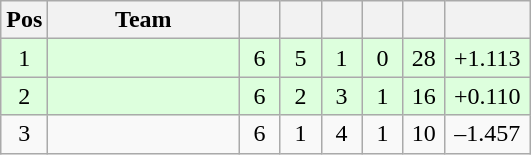<table class="wikitable" style="text-align:center">
<tr>
<th>Pos</th>
<th width="120">Team</th>
<th width="20"></th>
<th width="20"></th>
<th width="20"></th>
<th width="20"></th>
<th width="20"></th>
<th width="50"><a href='#'></a></th>
</tr>
<tr bgcolor="#ddffdd">
<td>1</td>
<td align="left"></td>
<td>6</td>
<td>5</td>
<td>1</td>
<td>0</td>
<td>28</td>
<td>+1.113</td>
</tr>
<tr bgcolor="#ddffdd">
<td>2</td>
<td align="left"></td>
<td>6</td>
<td>2</td>
<td>3</td>
<td>1</td>
<td>16</td>
<td>+0.110</td>
</tr>
<tr>
<td>3</td>
<td align="left"></td>
<td>6</td>
<td>1</td>
<td>4</td>
<td>1</td>
<td>10</td>
<td>–1.457</td>
</tr>
</table>
